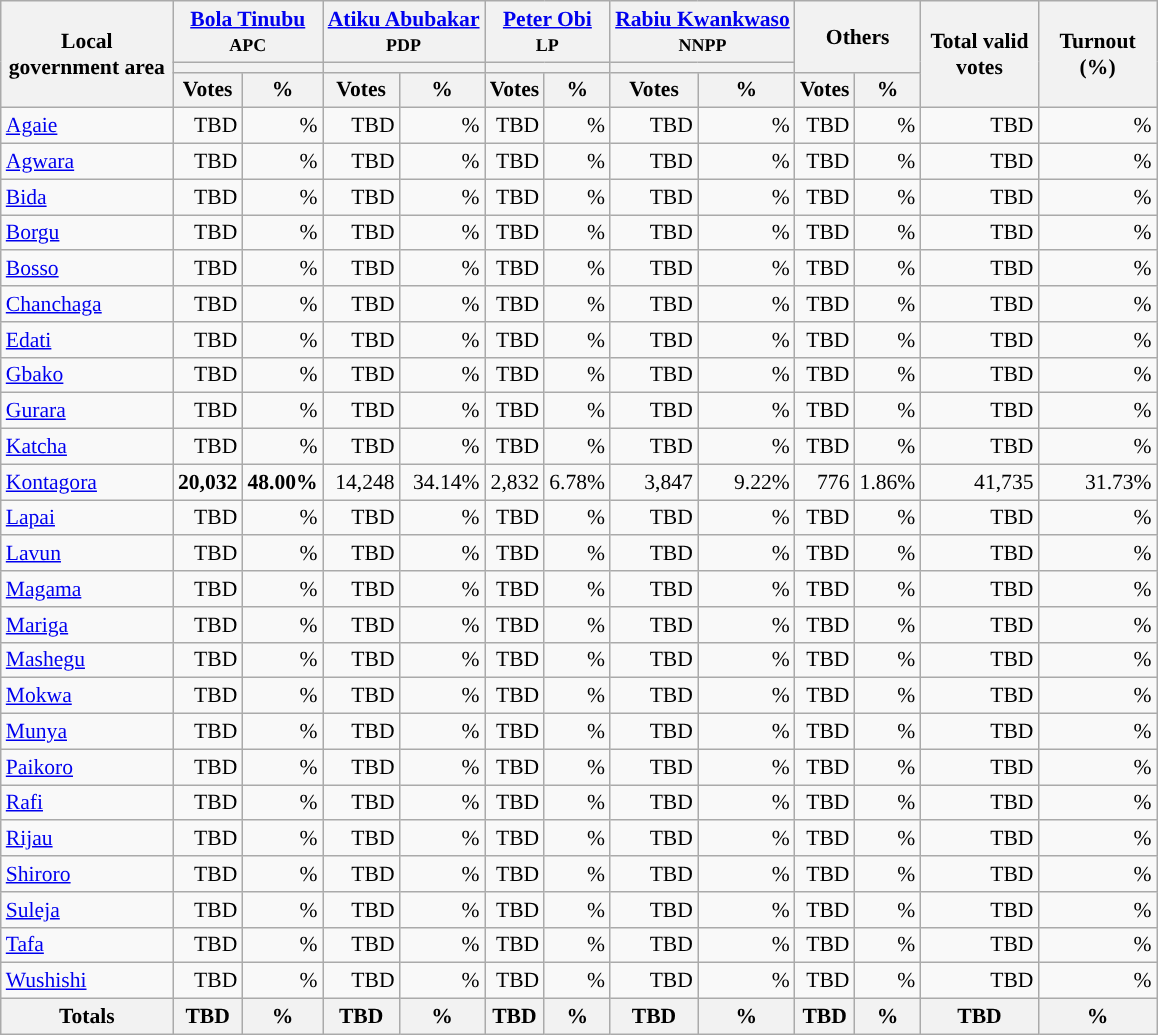<table class="wikitable sortable" style="text-align:right; font-size:90%">
<tr>
<th rowspan="3" style="max-width:7.5em;">Local government area</th>
<th colspan="2"><a href='#'>Bola Tinubu</a><br><small>APC</small></th>
<th colspan="2"><a href='#'>Atiku Abubakar</a><br><small>PDP</small></th>
<th colspan="2"><a href='#'>Peter Obi</a><br><small>LP</small></th>
<th colspan="2"><a href='#'>Rabiu Kwankwaso</a><br><small>NNPP</small></th>
<th colspan="2" rowspan="2">Others</th>
<th rowspan="3" style="max-width:5em;">Total valid votes</th>
<th rowspan="3" style="max-width:5em;">Turnout (%)</th>
</tr>
<tr>
<th colspan=2 style="background-color:"></th>
<th colspan=2 style="background-color:"></th>
<th colspan=2 style="background-color:"></th>
<th colspan=2 style="background-color:"></th>
</tr>
<tr>
<th>Votes</th>
<th>%</th>
<th>Votes</th>
<th>%</th>
<th>Votes</th>
<th>%</th>
<th>Votes</th>
<th>%</th>
<th>Votes</th>
<th>%</th>
</tr>
<tr style="background-color:#">
<td style="text-align:left;"><a href='#'>Agaie</a></td>
<td>TBD</td>
<td>%</td>
<td>TBD</td>
<td>%</td>
<td>TBD</td>
<td>%</td>
<td>TBD</td>
<td>%</td>
<td>TBD</td>
<td>%</td>
<td>TBD</td>
<td>%</td>
</tr>
<tr style="background-color:#">
<td style="text-align:left;"><a href='#'>Agwara</a></td>
<td>TBD</td>
<td>%</td>
<td>TBD</td>
<td>%</td>
<td>TBD</td>
<td>%</td>
<td>TBD</td>
<td>%</td>
<td>TBD</td>
<td>%</td>
<td>TBD</td>
<td>%</td>
</tr>
<tr style="background-color:#">
<td style="text-align:left;"><a href='#'>Bida</a></td>
<td>TBD</td>
<td>%</td>
<td>TBD</td>
<td>%</td>
<td>TBD</td>
<td>%</td>
<td>TBD</td>
<td>%</td>
<td>TBD</td>
<td>%</td>
<td>TBD</td>
<td>%</td>
</tr>
<tr style="background-color:#">
<td style="text-align:left;"><a href='#'>Borgu</a></td>
<td>TBD</td>
<td>%</td>
<td>TBD</td>
<td>%</td>
<td>TBD</td>
<td>%</td>
<td>TBD</td>
<td>%</td>
<td>TBD</td>
<td>%</td>
<td>TBD</td>
<td>%</td>
</tr>
<tr style="background-color:#">
<td style="text-align:left;"><a href='#'>Bosso</a></td>
<td>TBD</td>
<td>%</td>
<td>TBD</td>
<td>%</td>
<td>TBD</td>
<td>%</td>
<td>TBD</td>
<td>%</td>
<td>TBD</td>
<td>%</td>
<td>TBD</td>
<td>%</td>
</tr>
<tr style="background-color:#">
<td style="text-align:left;"><a href='#'>Chanchaga</a></td>
<td>TBD</td>
<td>%</td>
<td>TBD</td>
<td>%</td>
<td>TBD</td>
<td>%</td>
<td>TBD</td>
<td>%</td>
<td>TBD</td>
<td>%</td>
<td>TBD</td>
<td>%</td>
</tr>
<tr style="background-color:#">
<td style="text-align:left;"><a href='#'>Edati</a></td>
<td>TBD</td>
<td>%</td>
<td>TBD</td>
<td>%</td>
<td>TBD</td>
<td>%</td>
<td>TBD</td>
<td>%</td>
<td>TBD</td>
<td>%</td>
<td>TBD</td>
<td>%</td>
</tr>
<tr style="background-color:#">
<td style="text-align:left;"><a href='#'>Gbako</a></td>
<td>TBD</td>
<td>%</td>
<td>TBD</td>
<td>%</td>
<td>TBD</td>
<td>%</td>
<td>TBD</td>
<td>%</td>
<td>TBD</td>
<td>%</td>
<td>TBD</td>
<td>%</td>
</tr>
<tr style="background-color:#">
<td style="text-align:left;"><a href='#'>Gurara</a></td>
<td>TBD</td>
<td>%</td>
<td>TBD</td>
<td>%</td>
<td>TBD</td>
<td>%</td>
<td>TBD</td>
<td>%</td>
<td>TBD</td>
<td>%</td>
<td>TBD</td>
<td>%</td>
</tr>
<tr style="background-color:#">
<td style="text-align:left;"><a href='#'>Katcha</a></td>
<td>TBD</td>
<td>%</td>
<td>TBD</td>
<td>%</td>
<td>TBD</td>
<td>%</td>
<td>TBD</td>
<td>%</td>
<td>TBD</td>
<td>%</td>
<td>TBD</td>
<td>%</td>
</tr>
<tr style="background-color:#">
<td style="text-align:left;"><a href='#'>Kontagora</a></td>
<td><strong>20,032</strong></td>
<td><strong>48.00%</strong></td>
<td>14,248</td>
<td>34.14%</td>
<td>2,832</td>
<td>6.78%</td>
<td>3,847</td>
<td>9.22%</td>
<td>776</td>
<td>1.86%</td>
<td>41,735</td>
<td>31.73%</td>
</tr>
<tr style="background-color:#">
<td style="text-align:left;"><a href='#'>Lapai</a></td>
<td>TBD</td>
<td>%</td>
<td>TBD</td>
<td>%</td>
<td>TBD</td>
<td>%</td>
<td>TBD</td>
<td>%</td>
<td>TBD</td>
<td>%</td>
<td>TBD</td>
<td>%</td>
</tr>
<tr style="background-color:#">
<td style="text-align:left;"><a href='#'>Lavun</a></td>
<td>TBD</td>
<td>%</td>
<td>TBD</td>
<td>%</td>
<td>TBD</td>
<td>%</td>
<td>TBD</td>
<td>%</td>
<td>TBD</td>
<td>%</td>
<td>TBD</td>
<td>%</td>
</tr>
<tr style="background-color:#">
<td style="text-align:left;"><a href='#'>Magama</a></td>
<td>TBD</td>
<td>%</td>
<td>TBD</td>
<td>%</td>
<td>TBD</td>
<td>%</td>
<td>TBD</td>
<td>%</td>
<td>TBD</td>
<td>%</td>
<td>TBD</td>
<td>%</td>
</tr>
<tr style="background-color:#">
<td style="text-align:left;"><a href='#'>Mariga</a></td>
<td>TBD</td>
<td>%</td>
<td>TBD</td>
<td>%</td>
<td>TBD</td>
<td>%</td>
<td>TBD</td>
<td>%</td>
<td>TBD</td>
<td>%</td>
<td>TBD</td>
<td>%</td>
</tr>
<tr style="background-color:#">
<td style="text-align:left;"><a href='#'>Mashegu</a></td>
<td>TBD</td>
<td>%</td>
<td>TBD</td>
<td>%</td>
<td>TBD</td>
<td>%</td>
<td>TBD</td>
<td>%</td>
<td>TBD</td>
<td>%</td>
<td>TBD</td>
<td>%</td>
</tr>
<tr style="background-color:#">
<td style="text-align:left;"><a href='#'>Mokwa</a></td>
<td>TBD</td>
<td>%</td>
<td>TBD</td>
<td>%</td>
<td>TBD</td>
<td>%</td>
<td>TBD</td>
<td>%</td>
<td>TBD</td>
<td>%</td>
<td>TBD</td>
<td>%</td>
</tr>
<tr style="background-color:#">
<td style="text-align:left;"><a href='#'>Munya</a></td>
<td>TBD</td>
<td>%</td>
<td>TBD</td>
<td>%</td>
<td>TBD</td>
<td>%</td>
<td>TBD</td>
<td>%</td>
<td>TBD</td>
<td>%</td>
<td>TBD</td>
<td>%</td>
</tr>
<tr style="background-color:#">
<td style="text-align:left;"><a href='#'>Paikoro</a></td>
<td>TBD</td>
<td>%</td>
<td>TBD</td>
<td>%</td>
<td>TBD</td>
<td>%</td>
<td>TBD</td>
<td>%</td>
<td>TBD</td>
<td>%</td>
<td>TBD</td>
<td>%</td>
</tr>
<tr style="background-color:#">
<td style="text-align:left;"><a href='#'>Rafi</a></td>
<td>TBD</td>
<td>%</td>
<td>TBD</td>
<td>%</td>
<td>TBD</td>
<td>%</td>
<td>TBD</td>
<td>%</td>
<td>TBD</td>
<td>%</td>
<td>TBD</td>
<td>%</td>
</tr>
<tr style="background-color:#">
<td style="text-align:left;"><a href='#'>Rijau</a></td>
<td>TBD</td>
<td>%</td>
<td>TBD</td>
<td>%</td>
<td>TBD</td>
<td>%</td>
<td>TBD</td>
<td>%</td>
<td>TBD</td>
<td>%</td>
<td>TBD</td>
<td>%</td>
</tr>
<tr style="background-color:#">
<td style="text-align:left;"><a href='#'>Shiroro</a></td>
<td>TBD</td>
<td>%</td>
<td>TBD</td>
<td>%</td>
<td>TBD</td>
<td>%</td>
<td>TBD</td>
<td>%</td>
<td>TBD</td>
<td>%</td>
<td>TBD</td>
<td>%</td>
</tr>
<tr style="background-color:#">
<td style="text-align:left;"><a href='#'>Suleja</a></td>
<td>TBD</td>
<td>%</td>
<td>TBD</td>
<td>%</td>
<td>TBD</td>
<td>%</td>
<td>TBD</td>
<td>%</td>
<td>TBD</td>
<td>%</td>
<td>TBD</td>
<td>%</td>
</tr>
<tr style="background-color:#">
<td style="text-align:left;"><a href='#'>Tafa</a></td>
<td>TBD</td>
<td>%</td>
<td>TBD</td>
<td>%</td>
<td>TBD</td>
<td>%</td>
<td>TBD</td>
<td>%</td>
<td>TBD</td>
<td>%</td>
<td>TBD</td>
<td>%</td>
</tr>
<tr style="background-color:#">
<td style="text-align:left;"><a href='#'>Wushishi</a></td>
<td>TBD</td>
<td>%</td>
<td>TBD</td>
<td>%</td>
<td>TBD</td>
<td>%</td>
<td>TBD</td>
<td>%</td>
<td>TBD</td>
<td>%</td>
<td>TBD</td>
<td>%</td>
</tr>
<tr>
<th>Totals</th>
<th>TBD</th>
<th>%</th>
<th>TBD</th>
<th>%</th>
<th>TBD</th>
<th>%</th>
<th>TBD</th>
<th>%</th>
<th>TBD</th>
<th>%</th>
<th>TBD</th>
<th>%</th>
</tr>
</table>
